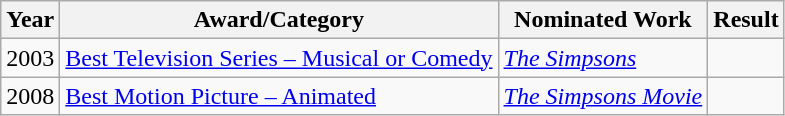<table class="wikitable">
<tr>
<th>Year</th>
<th>Award/Category</th>
<th>Nominated Work</th>
<th>Result</th>
</tr>
<tr>
<td>2003</td>
<td><a href='#'>Best Television Series – Musical or Comedy</a></td>
<td><em><a href='#'>The Simpsons</a></em></td>
<td></td>
</tr>
<tr>
<td>2008</td>
<td><a href='#'>Best Motion Picture – Animated</a></td>
<td><em><a href='#'>The Simpsons Movie</a></em></td>
<td></td>
</tr>
</table>
